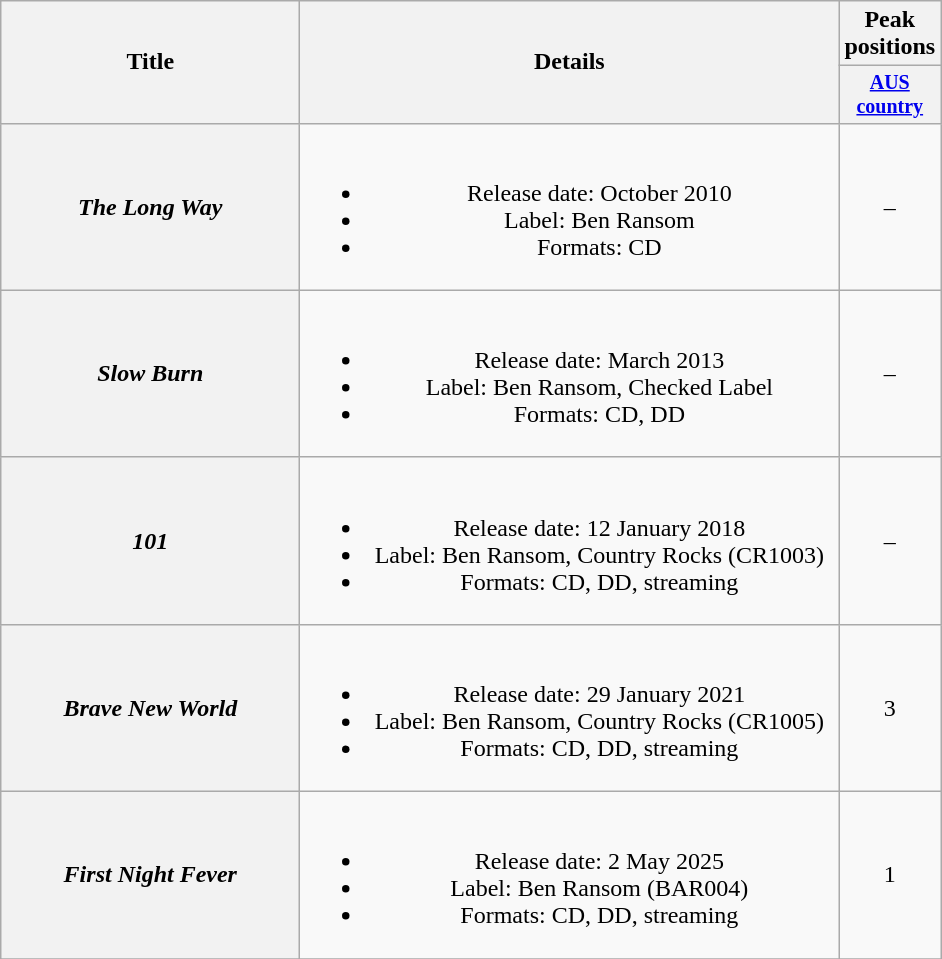<table class="wikitable plainrowheaders" style="text-align:center;">
<tr>
<th rowspan="2" style="width:12em;">Title</th>
<th rowspan="2" style="width:22em;">Details</th>
<th colspan="1">Peak positions</th>
</tr>
<tr style="font-size:smaller;">
<th width="50"><a href='#'>AUS<br>country</a><br></th>
</tr>
<tr>
<th scope="row"><em>The Long Way</em></th>
<td><br><ul><li>Release date: October 2010</li><li>Label: Ben Ransom</li><li>Formats: CD</li></ul></td>
<td>–</td>
</tr>
<tr>
<th scope="row"><em>Slow Burn</em></th>
<td><br><ul><li>Release date: March 2013</li><li>Label: Ben Ransom, Checked Label</li><li>Formats: CD, DD</li></ul></td>
<td>–</td>
</tr>
<tr>
<th scope="row"><em>101</em></th>
<td><br><ul><li>Release date: 12 January 2018</li><li>Label: Ben Ransom, Country Rocks (CR1003)</li><li>Formats: CD, DD, streaming</li></ul></td>
<td>–</td>
</tr>
<tr>
<th scope="row"><em>Brave New World</em></th>
<td><br><ul><li>Release date: 29 January 2021</li><li>Label: Ben Ransom, Country Rocks (CR1005)</li><li>Formats: CD, DD, streaming</li></ul></td>
<td>3</td>
</tr>
<tr>
<th scope="row"><em>First Night Fever</em></th>
<td><br><ul><li>Release date: 2 May 2025</li><li>Label: Ben Ransom (BAR004)</li><li>Formats: CD, DD, streaming</li></ul></td>
<td>1</td>
</tr>
<tr>
</tr>
</table>
